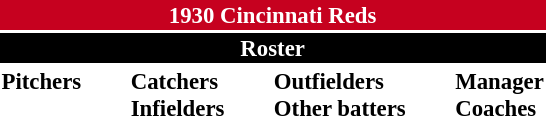<table class="toccolours" style="font-size: 95%;">
<tr>
<th colspan="10" style="background-color: #c6011f; color: white; text-align: center;">1930 Cincinnati Reds</th>
</tr>
<tr>
<td colspan="10" style="background-color: black; color: white; text-align: center;"><strong>Roster</strong></td>
</tr>
<tr>
<td valign="top"><strong>Pitchers</strong><br>












</td>
<td width="25px"></td>
<td valign="top"><strong>Catchers</strong><br>


<strong>Infielders</strong>







</td>
<td width="25px"></td>
<td valign="top"><strong>Outfielders</strong><br>






<strong>Other batters</strong>
</td>
<td width="25px"></td>
<td valign="top"><strong>Manager</strong><br>
<strong>Coaches</strong>

</td>
</tr>
</table>
